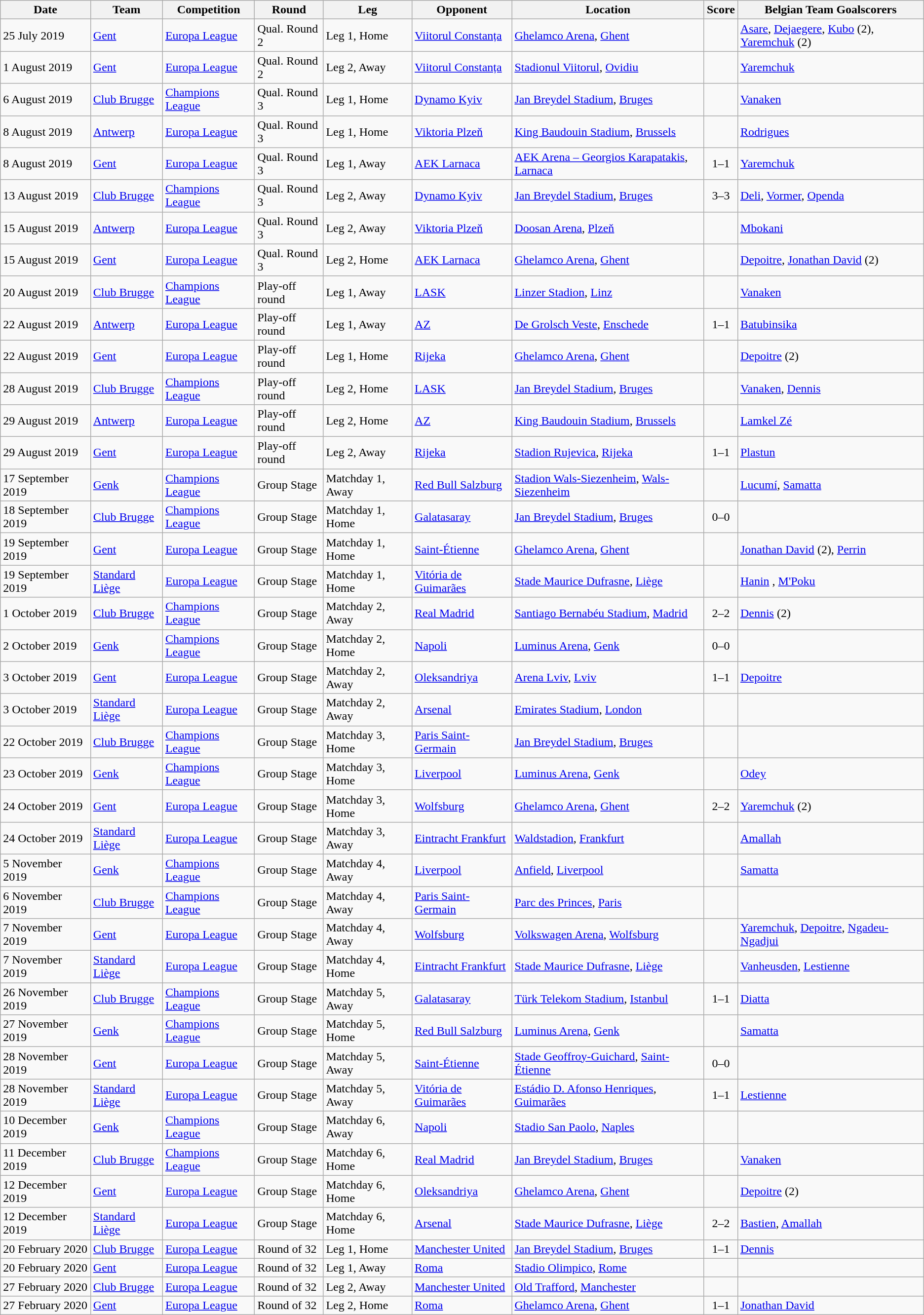<table class="wikitable">
<tr>
<th>Date</th>
<th>Team</th>
<th>Competition</th>
<th>Round</th>
<th>Leg</th>
<th>Opponent</th>
<th>Location</th>
<th>Score</th>
<th>Belgian Team Goalscorers</th>
</tr>
<tr>
<td>25 July 2019</td>
<td><a href='#'>Gent</a></td>
<td><a href='#'>Europa League</a></td>
<td>Qual. Round 2</td>
<td>Leg 1, Home</td>
<td> <a href='#'>Viitorul Constanța</a></td>
<td><a href='#'>Ghelamco Arena</a>, <a href='#'>Ghent</a></td>
<td></td>
<td><a href='#'>Asare</a>, <a href='#'>Dejaegere</a>, <a href='#'>Kubo</a> (2), <a href='#'>Yaremchuk</a> (2)</td>
</tr>
<tr>
<td>1 August 2019</td>
<td><a href='#'>Gent</a></td>
<td><a href='#'>Europa League</a></td>
<td>Qual. Round 2</td>
<td>Leg 2, Away</td>
<td> <a href='#'>Viitorul Constanța</a></td>
<td><a href='#'>Stadionul Viitorul</a>, <a href='#'>Ovidiu</a></td>
<td></td>
<td><a href='#'>Yaremchuk</a></td>
</tr>
<tr>
<td>6 August 2019</td>
<td><a href='#'>Club Brugge</a></td>
<td><a href='#'>Champions League</a></td>
<td>Qual. Round 3</td>
<td>Leg 1, Home</td>
<td> <a href='#'>Dynamo Kyiv</a></td>
<td><a href='#'>Jan Breydel Stadium</a>, <a href='#'>Bruges</a></td>
<td></td>
<td><a href='#'>Vanaken</a></td>
</tr>
<tr>
<td>8 August 2019</td>
<td><a href='#'>Antwerp</a></td>
<td><a href='#'>Europa League</a></td>
<td>Qual. Round 3</td>
<td>Leg 1, Home</td>
<td> <a href='#'>Viktoria Plzeň</a></td>
<td><a href='#'>King Baudouin Stadium</a>, <a href='#'>Brussels</a></td>
<td></td>
<td><a href='#'>Rodrigues</a></td>
</tr>
<tr>
<td>8 August 2019</td>
<td><a href='#'>Gent</a></td>
<td><a href='#'>Europa League</a></td>
<td>Qual. Round 3</td>
<td>Leg 1, Away</td>
<td> <a href='#'>AEK Larnaca</a></td>
<td><a href='#'>AEK Arena – Georgios Karapatakis</a>, <a href='#'>Larnaca</a></td>
<td align=center>1–1</td>
<td><a href='#'>Yaremchuk</a></td>
</tr>
<tr>
<td>13 August 2019</td>
<td><a href='#'>Club Brugge</a></td>
<td><a href='#'>Champions League</a></td>
<td>Qual. Round 3</td>
<td>Leg 2, Away</td>
<td> <a href='#'>Dynamo Kyiv</a></td>
<td><a href='#'>Jan Breydel Stadium</a>, <a href='#'>Bruges</a></td>
<td align=center>3–3</td>
<td><a href='#'>Deli</a>, <a href='#'>Vormer</a>, <a href='#'>Openda</a></td>
</tr>
<tr>
<td>15 August 2019</td>
<td><a href='#'>Antwerp</a></td>
<td><a href='#'>Europa League</a></td>
<td>Qual. Round 3</td>
<td>Leg 2, Away</td>
<td> <a href='#'>Viktoria Plzeň</a></td>
<td><a href='#'>Doosan Arena</a>, <a href='#'>Plzeň</a></td>
<td></td>
<td><a href='#'>Mbokani</a></td>
</tr>
<tr>
<td>15 August 2019</td>
<td><a href='#'>Gent</a></td>
<td><a href='#'>Europa League</a></td>
<td>Qual. Round 3</td>
<td>Leg 2, Home</td>
<td> <a href='#'>AEK Larnaca</a></td>
<td><a href='#'>Ghelamco Arena</a>, <a href='#'>Ghent</a></td>
<td></td>
<td><a href='#'>Depoitre</a>, <a href='#'>Jonathan David</a> (2)</td>
</tr>
<tr>
<td>20 August 2019</td>
<td><a href='#'>Club Brugge</a></td>
<td><a href='#'>Champions League</a></td>
<td>Play-off round</td>
<td>Leg 1, Away</td>
<td> <a href='#'>LASK</a></td>
<td><a href='#'>Linzer Stadion</a>, <a href='#'>Linz</a></td>
<td></td>
<td><a href='#'>Vanaken</a></td>
</tr>
<tr>
<td>22 August 2019</td>
<td><a href='#'>Antwerp</a></td>
<td><a href='#'>Europa League</a></td>
<td>Play-off round</td>
<td>Leg 1, Away</td>
<td> <a href='#'>AZ</a></td>
<td><a href='#'>De Grolsch Veste</a>, <a href='#'>Enschede</a></td>
<td align=center>1–1</td>
<td><a href='#'>Batubinsika</a></td>
</tr>
<tr>
<td>22 August 2019</td>
<td><a href='#'>Gent</a></td>
<td><a href='#'>Europa League</a></td>
<td>Play-off round</td>
<td>Leg 1, Home</td>
<td> <a href='#'>Rijeka</a></td>
<td><a href='#'>Ghelamco Arena</a>, <a href='#'>Ghent</a></td>
<td></td>
<td><a href='#'>Depoitre</a> (2)</td>
</tr>
<tr>
<td>28 August 2019</td>
<td><a href='#'>Club Brugge</a></td>
<td><a href='#'>Champions League</a></td>
<td>Play-off round</td>
<td>Leg 2, Home</td>
<td> <a href='#'>LASK</a></td>
<td><a href='#'>Jan Breydel Stadium</a>, <a href='#'>Bruges</a></td>
<td></td>
<td><a href='#'>Vanaken</a>, <a href='#'>Dennis</a></td>
</tr>
<tr>
<td>29 August 2019</td>
<td><a href='#'>Antwerp</a></td>
<td><a href='#'>Europa League</a></td>
<td>Play-off round</td>
<td>Leg 2, Home</td>
<td> <a href='#'>AZ</a></td>
<td><a href='#'>King Baudouin Stadium</a>, <a href='#'>Brussels</a></td>
<td> </td>
<td><a href='#'>Lamkel Zé</a></td>
</tr>
<tr>
<td>29 August 2019</td>
<td><a href='#'>Gent</a></td>
<td><a href='#'>Europa League</a></td>
<td>Play-off round</td>
<td>Leg 2, Away</td>
<td> <a href='#'>Rijeka</a></td>
<td><a href='#'>Stadion Rujevica</a>, <a href='#'>Rijeka</a></td>
<td align=center>1–1</td>
<td><a href='#'>Plastun</a></td>
</tr>
<tr>
<td>17 September 2019</td>
<td><a href='#'>Genk</a></td>
<td><a href='#'>Champions League</a></td>
<td>Group Stage</td>
<td>Matchday 1, Away</td>
<td> <a href='#'>Red Bull Salzburg</a></td>
<td><a href='#'>Stadion Wals-Siezenheim</a>, <a href='#'>Wals-Siezenheim</a></td>
<td></td>
<td><a href='#'>Lucumí</a>, <a href='#'>Samatta</a></td>
</tr>
<tr>
<td>18 September 2019</td>
<td><a href='#'>Club Brugge</a></td>
<td><a href='#'>Champions League</a></td>
<td>Group Stage</td>
<td>Matchday 1, Home</td>
<td> <a href='#'>Galatasaray</a></td>
<td><a href='#'>Jan Breydel Stadium</a>, <a href='#'>Bruges</a></td>
<td align=center>0–0</td>
<td></td>
</tr>
<tr>
<td>19 September 2019</td>
<td><a href='#'>Gent</a></td>
<td><a href='#'>Europa League</a></td>
<td>Group Stage</td>
<td>Matchday 1, Home</td>
<td> <a href='#'>Saint-Étienne</a></td>
<td><a href='#'>Ghelamco Arena</a>, <a href='#'>Ghent</a></td>
<td></td>
<td><a href='#'>Jonathan David</a> (2), <a href='#'>Perrin</a> </td>
</tr>
<tr>
<td>19 September 2019</td>
<td><a href='#'>Standard Liège</a></td>
<td><a href='#'>Europa League</a></td>
<td>Group Stage</td>
<td>Matchday 1, Home</td>
<td> <a href='#'>Vitória de Guimarães</a></td>
<td><a href='#'>Stade Maurice Dufrasne</a>, <a href='#'>Liège</a></td>
<td></td>
<td><a href='#'>Hanin</a> , <a href='#'>M'Poku</a></td>
</tr>
<tr>
<td>1 October 2019</td>
<td><a href='#'>Club Brugge</a></td>
<td><a href='#'>Champions League</a></td>
<td>Group Stage</td>
<td>Matchday 2, Away</td>
<td> <a href='#'>Real Madrid</a></td>
<td><a href='#'>Santiago Bernabéu Stadium</a>, <a href='#'>Madrid</a></td>
<td align=center>2–2</td>
<td><a href='#'>Dennis</a> (2)</td>
</tr>
<tr>
<td>2 October 2019</td>
<td><a href='#'>Genk</a></td>
<td><a href='#'>Champions League</a></td>
<td>Group Stage</td>
<td>Matchday 2, Home</td>
<td> <a href='#'>Napoli</a></td>
<td><a href='#'>Luminus Arena</a>, <a href='#'>Genk</a></td>
<td align=center>0–0</td>
<td></td>
</tr>
<tr>
<td>3 October 2019</td>
<td><a href='#'>Gent</a></td>
<td><a href='#'>Europa League</a></td>
<td>Group Stage</td>
<td>Matchday 2, Away</td>
<td> <a href='#'>Oleksandriya</a></td>
<td><a href='#'>Arena Lviv</a>, <a href='#'>Lviv</a></td>
<td align=center>1–1</td>
<td><a href='#'>Depoitre</a></td>
</tr>
<tr>
<td>3 October 2019</td>
<td><a href='#'>Standard Liège</a></td>
<td><a href='#'>Europa League</a></td>
<td>Group Stage</td>
<td>Matchday 2, Away</td>
<td> <a href='#'>Arsenal</a></td>
<td><a href='#'>Emirates Stadium</a>, <a href='#'>London</a></td>
<td></td>
<td></td>
</tr>
<tr>
<td>22 October 2019</td>
<td><a href='#'>Club Brugge</a></td>
<td><a href='#'>Champions League</a></td>
<td>Group Stage</td>
<td>Matchday 3, Home</td>
<td> <a href='#'>Paris Saint-Germain</a></td>
<td><a href='#'>Jan Breydel Stadium</a>, <a href='#'>Bruges</a></td>
<td></td>
<td></td>
</tr>
<tr>
<td>23 October 2019</td>
<td><a href='#'>Genk</a></td>
<td><a href='#'>Champions League</a></td>
<td>Group Stage</td>
<td>Matchday 3, Home</td>
<td> <a href='#'>Liverpool</a></td>
<td><a href='#'>Luminus Arena</a>, <a href='#'>Genk</a></td>
<td></td>
<td><a href='#'>Odey</a></td>
</tr>
<tr>
<td>24 October 2019</td>
<td><a href='#'>Gent</a></td>
<td><a href='#'>Europa League</a></td>
<td>Group Stage</td>
<td>Matchday 3, Home</td>
<td> <a href='#'>Wolfsburg</a></td>
<td><a href='#'>Ghelamco Arena</a>, <a href='#'>Ghent</a></td>
<td align=center>2–2</td>
<td><a href='#'>Yaremchuk</a> (2)</td>
</tr>
<tr>
<td>24 October 2019</td>
<td><a href='#'>Standard Liège</a></td>
<td><a href='#'>Europa League</a></td>
<td>Group Stage</td>
<td>Matchday 3, Away</td>
<td> <a href='#'>Eintracht Frankfurt</a></td>
<td><a href='#'>Waldstadion</a>, <a href='#'>Frankfurt</a></td>
<td></td>
<td><a href='#'>Amallah</a></td>
</tr>
<tr>
<td>5 November 2019</td>
<td><a href='#'>Genk</a></td>
<td><a href='#'>Champions League</a></td>
<td>Group Stage</td>
<td>Matchday 4, Away</td>
<td> <a href='#'>Liverpool</a></td>
<td><a href='#'>Anfield</a>, <a href='#'>Liverpool</a></td>
<td></td>
<td><a href='#'>Samatta</a></td>
</tr>
<tr>
<td>6 November 2019</td>
<td><a href='#'>Club Brugge</a></td>
<td><a href='#'>Champions League</a></td>
<td>Group Stage</td>
<td>Matchday 4, Away</td>
<td> <a href='#'>Paris Saint-Germain</a></td>
<td><a href='#'>Parc des Princes</a>, <a href='#'>Paris</a></td>
<td></td>
<td></td>
</tr>
<tr>
<td>7 November 2019</td>
<td><a href='#'>Gent</a></td>
<td><a href='#'>Europa League</a></td>
<td>Group Stage</td>
<td>Matchday 4, Away</td>
<td> <a href='#'>Wolfsburg</a></td>
<td><a href='#'>Volkswagen Arena</a>, <a href='#'>Wolfsburg</a></td>
<td></td>
<td><a href='#'>Yaremchuk</a>, <a href='#'>Depoitre</a>, <a href='#'>Ngadeu-Ngadjui</a></td>
</tr>
<tr>
<td>7 November 2019</td>
<td><a href='#'>Standard Liège</a></td>
<td><a href='#'>Europa League</a></td>
<td>Group Stage</td>
<td>Matchday 4, Home</td>
<td> <a href='#'>Eintracht Frankfurt</a></td>
<td><a href='#'>Stade Maurice Dufrasne</a>, <a href='#'>Liège</a></td>
<td></td>
<td><a href='#'>Vanheusden</a>, <a href='#'>Lestienne</a></td>
</tr>
<tr>
<td>26 November 2019</td>
<td><a href='#'>Club Brugge</a></td>
<td><a href='#'>Champions League</a></td>
<td>Group Stage</td>
<td>Matchday 5, Away</td>
<td> <a href='#'>Galatasaray</a></td>
<td><a href='#'>Türk Telekom Stadium</a>, <a href='#'>Istanbul</a></td>
<td align=center>1–1</td>
<td><a href='#'>Diatta</a></td>
</tr>
<tr>
<td>27 November 2019</td>
<td><a href='#'>Genk</a></td>
<td><a href='#'>Champions League</a></td>
<td>Group Stage</td>
<td>Matchday 5, Home</td>
<td> <a href='#'>Red Bull Salzburg</a></td>
<td><a href='#'>Luminus Arena</a>, <a href='#'>Genk</a></td>
<td></td>
<td><a href='#'>Samatta</a></td>
</tr>
<tr>
<td>28 November 2019</td>
<td><a href='#'>Gent</a></td>
<td><a href='#'>Europa League</a></td>
<td>Group Stage</td>
<td>Matchday 5, Away</td>
<td> <a href='#'>Saint-Étienne</a></td>
<td><a href='#'>Stade Geoffroy-Guichard</a>, <a href='#'>Saint-Étienne</a></td>
<td align=center>0–0</td>
<td></td>
</tr>
<tr>
<td>28 November 2019</td>
<td><a href='#'>Standard Liège</a></td>
<td><a href='#'>Europa League</a></td>
<td>Group Stage</td>
<td>Matchday 5, Away</td>
<td> <a href='#'>Vitória de Guimarães</a></td>
<td><a href='#'>Estádio D. Afonso Henriques</a>, <a href='#'>Guimarães</a></td>
<td align=center>1–1</td>
<td><a href='#'>Lestienne</a></td>
</tr>
<tr>
<td>10 December 2019</td>
<td><a href='#'>Genk</a></td>
<td><a href='#'>Champions League</a></td>
<td>Group Stage</td>
<td>Matchday 6, Away</td>
<td> <a href='#'>Napoli</a></td>
<td><a href='#'>Stadio San Paolo</a>, <a href='#'>Naples</a></td>
<td></td>
<td></td>
</tr>
<tr>
<td>11 December 2019</td>
<td><a href='#'>Club Brugge</a></td>
<td><a href='#'>Champions League</a></td>
<td>Group Stage</td>
<td>Matchday 6, Home</td>
<td> <a href='#'>Real Madrid</a></td>
<td><a href='#'>Jan Breydel Stadium</a>, <a href='#'>Bruges</a></td>
<td></td>
<td><a href='#'>Vanaken</a></td>
</tr>
<tr>
<td>12 December 2019</td>
<td><a href='#'>Gent</a></td>
<td><a href='#'>Europa League</a></td>
<td>Group Stage</td>
<td>Matchday 6, Home</td>
<td> <a href='#'>Oleksandriya</a></td>
<td><a href='#'>Ghelamco Arena</a>, <a href='#'>Ghent</a></td>
<td></td>
<td><a href='#'>Depoitre</a> (2)</td>
</tr>
<tr>
<td>12 December 2019</td>
<td><a href='#'>Standard Liège</a></td>
<td><a href='#'>Europa League</a></td>
<td>Group Stage</td>
<td>Matchday 6, Home</td>
<td> <a href='#'>Arsenal</a></td>
<td><a href='#'>Stade Maurice Dufrasne</a>, <a href='#'>Liège</a></td>
<td align=center>2–2</td>
<td><a href='#'>Bastien</a>, <a href='#'>Amallah</a></td>
</tr>
<tr>
<td>20 February 2020</td>
<td><a href='#'>Club Brugge</a></td>
<td><a href='#'>Europa League</a></td>
<td>Round of 32</td>
<td>Leg 1, Home</td>
<td> <a href='#'>Manchester United</a></td>
<td><a href='#'>Jan Breydel Stadium</a>, <a href='#'>Bruges</a></td>
<td align=center>1–1</td>
<td><a href='#'>Dennis</a></td>
</tr>
<tr>
<td>20 February 2020</td>
<td><a href='#'>Gent</a></td>
<td><a href='#'>Europa League</a></td>
<td>Round of 32</td>
<td>Leg 1, Away</td>
<td> <a href='#'>Roma</a></td>
<td><a href='#'>Stadio Olimpico</a>, <a href='#'>Rome</a></td>
<td></td>
<td></td>
</tr>
<tr>
<td>27 February 2020</td>
<td><a href='#'>Club Brugge</a></td>
<td><a href='#'>Europa League</a></td>
<td>Round of 32</td>
<td>Leg 2, Away</td>
<td> <a href='#'>Manchester United</a></td>
<td><a href='#'>Old Trafford</a>, <a href='#'>Manchester</a></td>
<td></td>
<td></td>
</tr>
<tr>
<td>27 February 2020</td>
<td><a href='#'>Gent</a></td>
<td><a href='#'>Europa League</a></td>
<td>Round of 32</td>
<td>Leg 2, Home</td>
<td> <a href='#'>Roma</a></td>
<td><a href='#'>Ghelamco Arena</a>, <a href='#'>Ghent</a></td>
<td align=center>1–1</td>
<td><a href='#'>Jonathan David</a></td>
</tr>
</table>
